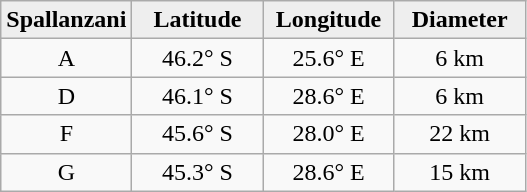<table class="wikitable">
<tr>
<th width="25%" style="background:#eeeeee;">Spallanzani</th>
<th width="25%" style="background:#eeeeee;">Latitude</th>
<th width="25%" style="background:#eeeeee;">Longitude</th>
<th width="25%" style="background:#eeeeee;">Diameter</th>
</tr>
<tr>
<td align="center">A</td>
<td align="center">46.2° S</td>
<td align="center">25.6° E</td>
<td align="center">6 km</td>
</tr>
<tr>
<td align="center">D</td>
<td align="center">46.1° S</td>
<td align="center">28.6° E</td>
<td align="center">6 km</td>
</tr>
<tr>
<td align="center">F</td>
<td align="center">45.6° S</td>
<td align="center">28.0° E</td>
<td align="center">22 km</td>
</tr>
<tr>
<td align="center">G</td>
<td align="center">45.3° S</td>
<td align="center">28.6° E</td>
<td align="center">15 km</td>
</tr>
</table>
